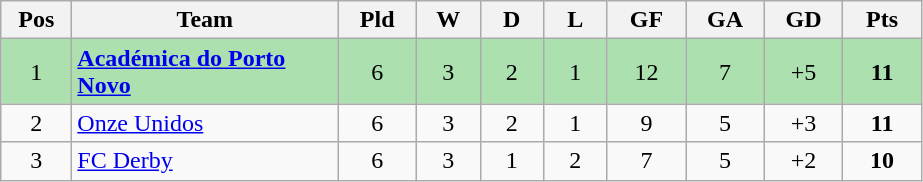<table class="wikitable" style="text-align: center;">
<tr>
<th style="width: 40px;">Pos</th>
<th style="width: 170px;">Team</th>
<th style="width: 45px;">Pld</th>
<th style="width: 35px;">W</th>
<th style="width: 35px;">D</th>
<th style="width: 35px;">L</th>
<th style="width: 45px;">GF</th>
<th style="width: 45px;">GA</th>
<th style="width: 45px;">GD</th>
<th style="width: 45px;">Pts</th>
</tr>
<tr style="background:#ACE1AF;">
<td>1</td>
<td style="text-align: left;"><strong><a href='#'>Académica do Porto Novo</a></strong></td>
<td>6</td>
<td>3</td>
<td>2</td>
<td>1</td>
<td>12</td>
<td>7</td>
<td>+5</td>
<td><strong>11</strong></td>
</tr>
<tr>
<td>2</td>
<td style="text-align: left;"><a href='#'>Onze Unidos</a></td>
<td>6</td>
<td>3</td>
<td>2</td>
<td>1</td>
<td>9</td>
<td>5</td>
<td>+3</td>
<td><strong>11</strong></td>
</tr>
<tr>
<td>3</td>
<td style="text-align: left;"><a href='#'>FC Derby</a></td>
<td>6</td>
<td>3</td>
<td>1</td>
<td>2</td>
<td>7</td>
<td>5</td>
<td>+2</td>
<td><strong>10</strong></td>
</tr>
</table>
